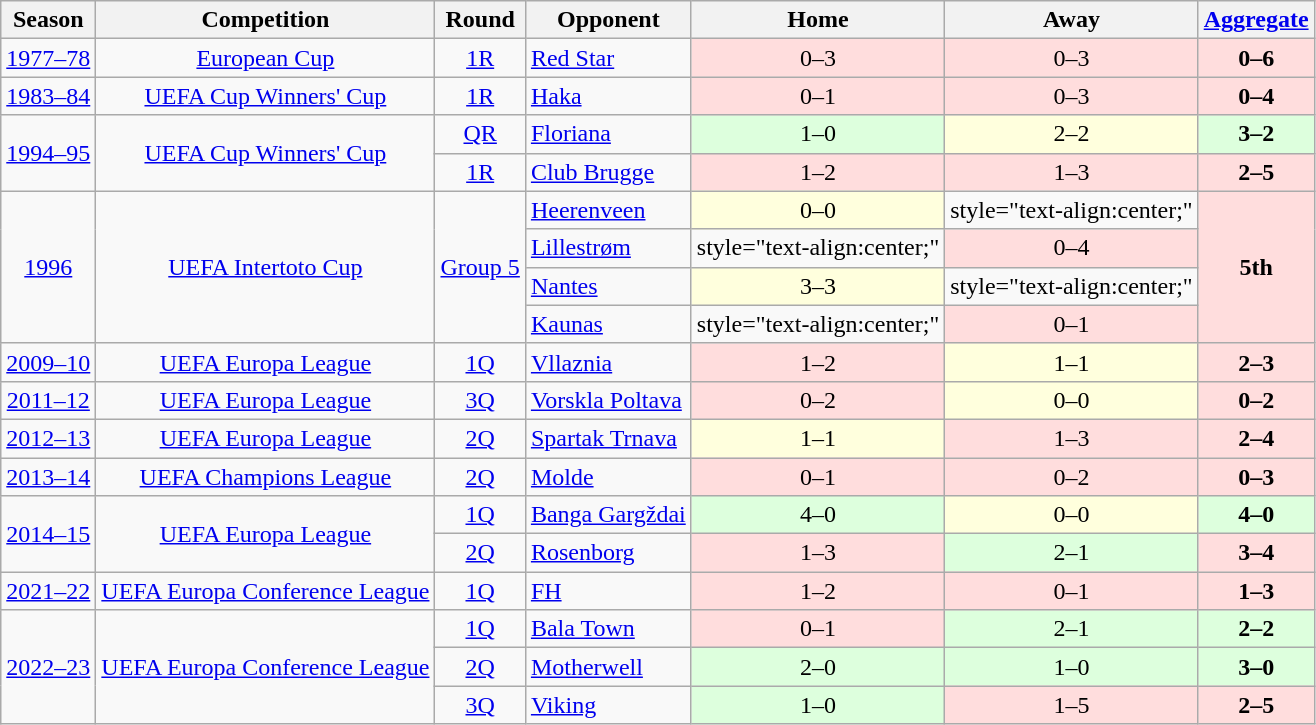<table class="wikitable" style="font-size:100%; text-align: center;">
<tr>
<th>Season</th>
<th>Competition</th>
<th>Round</th>
<th>Opponent</th>
<th>Home</th>
<th>Away</th>
<th><a href='#'>Aggregate</a></th>
</tr>
<tr>
<td><a href='#'>1977–78</a></td>
<td><a href='#'>European Cup</a></td>
<td><a href='#'>1R</a></td>
<td align="left"> <a href='#'>Red Star</a></td>
<td bgcolor="#ffdddd" style="text-align:center;">0–3</td>
<td bgcolor="#ffdddd" style="text-align:center;">0–3</td>
<td bgcolor="#ffdddd" style="text-align:center;"><strong>0–6</strong></td>
</tr>
<tr>
<td><a href='#'>1983–84</a></td>
<td><a href='#'>UEFA Cup Winners' Cup</a></td>
<td><a href='#'>1R</a></td>
<td align="left"> <a href='#'>Haka</a></td>
<td bgcolor="#ffdddd" style="text-align:center;">0–1</td>
<td bgcolor="#ffdddd" style="text-align:center;">0–3</td>
<td bgcolor="#ffdddd" style="text-align:center;"><strong>0–4</strong></td>
</tr>
<tr>
<td rowspan="2"><a href='#'>1994–95</a></td>
<td rowspan="2"><a href='#'>UEFA Cup Winners' Cup</a></td>
<td><a href='#'>QR</a></td>
<td align="left"> <a href='#'>Floriana</a></td>
<td bgcolor="#ddffdd" style="text-align:center;">1–0</td>
<td bgcolor="#ffffdd" style="text-align:center;">2–2</td>
<td bgcolor="#ddffdd" style="text-align:center;"><strong>3–2</strong></td>
</tr>
<tr>
<td><a href='#'>1R</a></td>
<td align="left"> <a href='#'>Club Brugge</a></td>
<td bgcolor="#ffdddd" style="text-align:center;">1–2</td>
<td bgcolor="#ffdddd" style="text-align:center;">1–3</td>
<td bgcolor="#ffdddd" style="text-align:center;"><strong>2–5</strong></td>
</tr>
<tr>
<td rowspan="4"><a href='#'>1996</a></td>
<td rowspan="4"><a href='#'>UEFA Intertoto Cup</a></td>
<td rowspan="4"><a href='#'>Group 5</a></td>
<td align="left"> <a href='#'>Heerenveen</a></td>
<td bgcolor="#ffffdd" style="text-align:center;">0–0</td>
<td>style="text-align:center;" </td>
<td bgcolor="#ffdddd" rowspan="4" align="center"><strong>5th</strong></td>
</tr>
<tr>
<td align="left"> <a href='#'>Lillestrøm</a></td>
<td>style="text-align:center;" </td>
<td bgcolor="#ffdddd" style="text-align:center;">0–4</td>
</tr>
<tr>
<td align="left"> <a href='#'>Nantes</a></td>
<td bgcolor="#ffffdd" style="text-align:center;">3–3</td>
<td>style="text-align:center;" </td>
</tr>
<tr>
<td align="left"> <a href='#'>Kaunas</a></td>
<td>style="text-align:center;" </td>
<td bgcolor="#ffdddd" style="text-align:center;">0–1</td>
</tr>
<tr>
<td><a href='#'>2009–10</a></td>
<td><a href='#'>UEFA Europa League</a></td>
<td><a href='#'>1Q</a></td>
<td align="left"> <a href='#'>Vllaznia</a></td>
<td bgcolor="#ffdddd" style="text-align:center;">1–2</td>
<td bgcolor="#ffffdd" style="text-align:center;">1–1</td>
<td bgcolor="#ffdddd" style="text-align:center;"><strong>2–3</strong></td>
</tr>
<tr>
<td><a href='#'>2011–12</a></td>
<td><a href='#'>UEFA Europa League</a></td>
<td><a href='#'>3Q</a></td>
<td align="left"> <a href='#'>Vorskla Poltava</a></td>
<td bgcolor="#ffdddd" style="text-align:center;">0–2</td>
<td bgcolor="#ffffdd" style="text-align:center;">0–0</td>
<td bgcolor="#ffdddd" style="text-align:center;"><strong>0–2</strong></td>
</tr>
<tr>
<td><a href='#'>2012–13</a></td>
<td><a href='#'>UEFA Europa League</a></td>
<td><a href='#'>2Q</a></td>
<td align="left"> <a href='#'>Spartak Trnava</a></td>
<td bgcolor="#ffffdd" style="text-align:center;">1–1</td>
<td bgcolor="#ffdddd" style="text-align:center;">1–3</td>
<td bgcolor="#ffdddd" style="text-align:center;"><strong>2–4</strong></td>
</tr>
<tr>
<td><a href='#'>2013–14</a></td>
<td><a href='#'>UEFA Champions League</a></td>
<td><a href='#'>2Q</a></td>
<td align="left"> <a href='#'>Molde</a></td>
<td bgcolor="#ffdddd" style="text-align:center;">0–1</td>
<td bgcolor="#ffdddd" style="text-align:center;">0–2</td>
<td bgcolor="#ffdddd" style="text-align:center;"><strong>0–3</strong></td>
</tr>
<tr>
<td rowspan="2"><a href='#'>2014–15</a></td>
<td rowspan="2"><a href='#'>UEFA Europa League</a></td>
<td><a href='#'>1Q</a></td>
<td align="left"> <a href='#'>Banga Gargždai</a></td>
<td bgcolor="#ddffdd" style="text-align:center;">4–0</td>
<td bgcolor="#ffffdd" style="text-align:center;">0–0</td>
<td bgcolor="#ddffdd" style="text-align:center;"><strong>4–0</strong></td>
</tr>
<tr>
<td><a href='#'>2Q</a></td>
<td align="left"> <a href='#'>Rosenborg</a></td>
<td bgcolor="#ffdddd" style="text-align:center;">1–3</td>
<td bgcolor="#ddffdd" style="text-align:center;">2–1</td>
<td bgcolor="#ffdddd" style="text-align:center;"><strong>3–4</strong></td>
</tr>
<tr>
<td><a href='#'>2021–22</a></td>
<td><a href='#'>UEFA Europa Conference League</a></td>
<td><a href='#'>1Q</a></td>
<td align="left"> <a href='#'>FH</a></td>
<td bgcolor="#ffdddd" style="text-align:center;">1–2</td>
<td bgcolor="#ffdddd" style="text-align:center;">0–1</td>
<td bgcolor="#ffdddd" style="text-align:center;"><strong>1–3</strong></td>
</tr>
<tr>
<td rowspan=3><a href='#'>2022–23</a></td>
<td rowspan=3><a href='#'>UEFA Europa Conference League</a></td>
<td><a href='#'>1Q</a></td>
<td align="left"> <a href='#'>Bala Town</a></td>
<td bgcolor="#ffdddd" style="text-align:center;">0–1 </td>
<td bgcolor="#ddffdd" style="text-align:center;">2–1</td>
<td bgcolor="#ddffdd" style="text-align:center;"><strong>2–2 </strong></td>
</tr>
<tr>
<td><a href='#'>2Q</a></td>
<td align="left"> <a href='#'>Motherwell</a></td>
<td bgcolor="#ddffdd" style="text-align:center;">2–0</td>
<td bgcolor="#ddffdd" style="text-align:center;">1–0</td>
<td bgcolor="#ddffdd" style="text-align:center;"><strong>3–0</strong></td>
</tr>
<tr>
<td><a href='#'>3Q</a></td>
<td align="left"> <a href='#'>Viking</a></td>
<td bgcolor="#ddffdd" style="text-align:center;">1–0</td>
<td bgcolor="#ffdddd" style="text-align:center;">1–5</td>
<td bgcolor="#ffdddd" style="text-align:center;"><strong>2–5</strong></td>
</tr>
</table>
